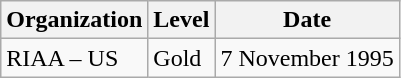<table class="wikitable">
<tr>
<th>Organization</th>
<th>Level</th>
<th>Date</th>
</tr>
<tr>
<td>RIAA – US</td>
<td>Gold</td>
<td>7 November 1995</td>
</tr>
</table>
